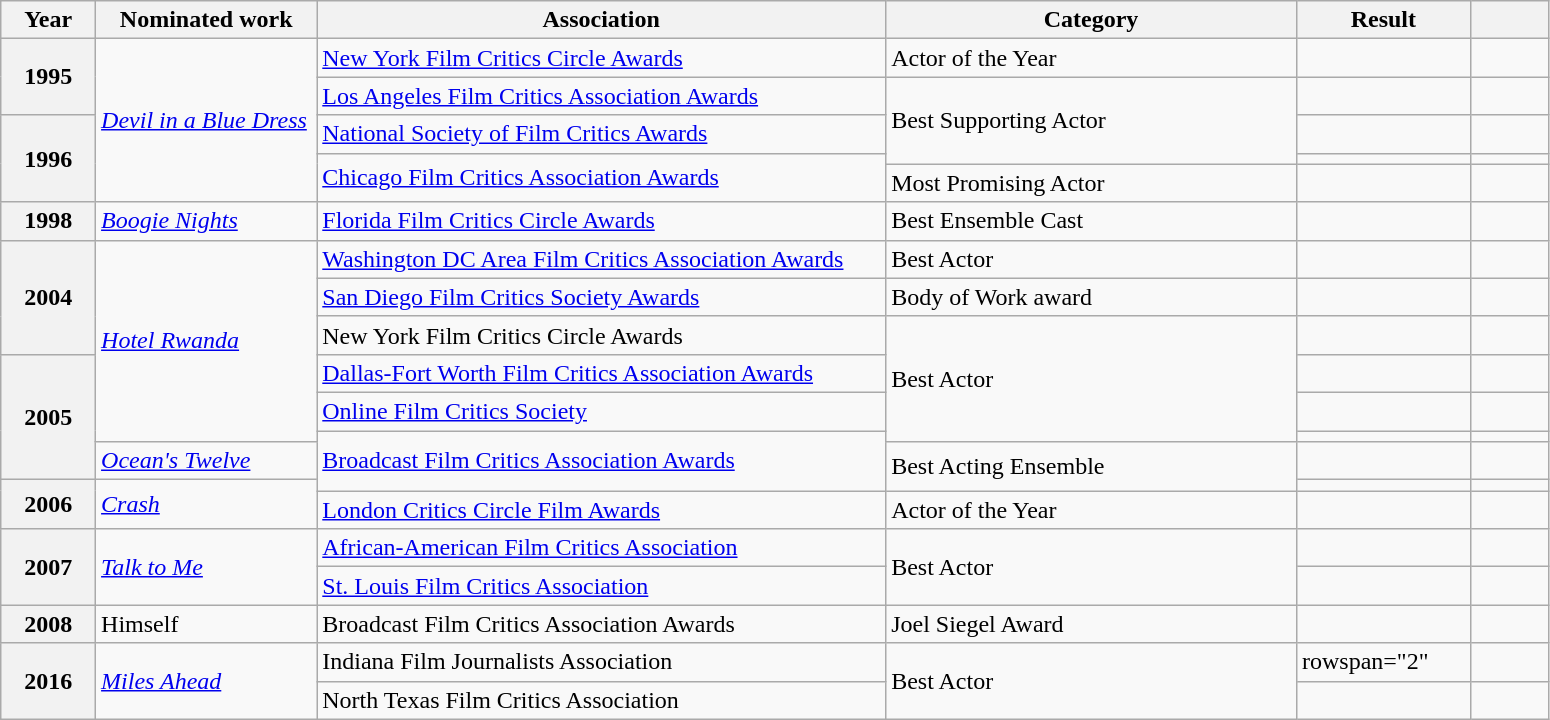<table class="wikitable plainrowheaders">
<tr>
<th style="width:6%;" scope="col">Year</th>
<th style="width:14%;" scope="col">Nominated work</th>
<th style="width:36%;" scope="col">Association</th>
<th style="width:26%;" scope="col">Category</th>
<th style="width:11%;" scope="col">Result</th>
<th style="width:5%;" scope="col"></th>
</tr>
<tr>
<th rowspan="2" scope="row" style="text-align:center;">1995</th>
<td rowspan="5"><em><a href='#'>Devil in a Blue Dress</a></em></td>
<td><a href='#'>New York Film Critics Circle Awards</a></td>
<td>Actor of the Year</td>
<td></td>
<td style="text-align:center;"></td>
</tr>
<tr>
<td><a href='#'>Los Angeles Film Critics Association Awards</a></td>
<td rowspan="3">Best Supporting Actor</td>
<td></td>
<td style="text-align:center;"></td>
</tr>
<tr>
<th rowspan="3" scope="row" style="text-align:center;">1996</th>
<td><a href='#'>National Society of Film Critics Awards</a></td>
<td></td>
<td style="text-align:center;"></td>
</tr>
<tr>
<td rowspan="2"><a href='#'>Chicago Film Critics Association Awards</a></td>
<td></td>
<td style="text-align:center;"></td>
</tr>
<tr>
<td>Most Promising Actor</td>
<td></td>
<td style="text-align:center;"></td>
</tr>
<tr>
<th scope="row" style="text-align:center;">1998</th>
<td rowspan="1"><em><a href='#'>Boogie Nights</a></em></td>
<td><a href='#'>Florida Film Critics Circle Awards</a></td>
<td>Best Ensemble Cast</td>
<td></td>
<td style="text-align:center;"></td>
</tr>
<tr>
<th rowspan="3" scope="row" style="text-align:center;">2004</th>
<td rowspan="6"><em><a href='#'>Hotel Rwanda</a></em></td>
<td><a href='#'>Washington DC Area Film Critics Association Awards</a></td>
<td>Best Actor</td>
<td></td>
<td style="text-align:center;"></td>
</tr>
<tr>
<td><a href='#'>San Diego Film Critics Society Awards</a></td>
<td>Body of Work award</td>
<td></td>
<td style="text-align:center;"></td>
</tr>
<tr>
<td>New York Film Critics Circle Awards</td>
<td rowspan="4">Best Actor</td>
<td></td>
<td style="text-align:center;"></td>
</tr>
<tr>
<th rowspan="4" scope="row" style="text-align:center;">2005</th>
<td><a href='#'>Dallas-Fort Worth Film Critics Association Awards</a></td>
<td></td>
<td style="text-align:center;"></td>
</tr>
<tr>
<td><a href='#'>Online Film Critics Society</a></td>
<td></td>
<td style="text-align:center;"></td>
</tr>
<tr>
<td rowspan="3"><a href='#'>Broadcast Film Critics Association Awards</a></td>
<td></td>
<td style="text-align:center;"></td>
</tr>
<tr>
<td><em><a href='#'>Ocean's Twelve</a></em></td>
<td rowspan="2">Best Acting Ensemble</td>
<td></td>
<td style="text-align:center;"></td>
</tr>
<tr>
<th rowspan="2" scope="row" style="text-align:center;">2006</th>
<td rowspan="2"><em><a href='#'>Crash</a></em></td>
<td></td>
<td style="text-align:center;"></td>
</tr>
<tr>
<td><a href='#'>London Critics Circle Film Awards</a></td>
<td>Actor of the Year</td>
<td></td>
<td style="text-align:center;"></td>
</tr>
<tr>
<th rowspan="2" scope="row" style="text-align:center;">2007</th>
<td rowspan="2"><em><a href='#'>Talk to Me</a></em></td>
<td><a href='#'>African-American Film Critics Association</a></td>
<td rowspan="2">Best Actor</td>
<td></td>
<td style="text-align:center;"></td>
</tr>
<tr>
<td><a href='#'>St. Louis Film Critics Association</a></td>
<td></td>
<td style="text-align:center;"></td>
</tr>
<tr>
<th scope="row" style="text-align:center;">2008</th>
<td>Himself</td>
<td>Broadcast Film Critics Association Awards</td>
<td>Joel Siegel Award</td>
<td></td>
<td style="text-align:center;"></td>
</tr>
<tr>
<th rowspan="2" scope="row" style="text-align:center;">2016</th>
<td rowspan="2"><em><a href='#'>Miles Ahead</a></em></td>
<td>Indiana Film Journalists Association</td>
<td rowspan="2">Best Actor</td>
<td>rowspan="2" </td>
<td style="text-align:center;"></td>
</tr>
<tr>
<td>North Texas Film Critics Association</td>
<td style="text-align:center;"></td>
</tr>
</table>
